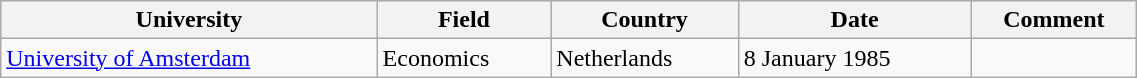<table class="wikitable" style="width:60%;">
<tr>
<th>University</th>
<th>Field</th>
<th>Country</th>
<th>Date</th>
<th>Comment</th>
</tr>
<tr>
<td><a href='#'>University of Amsterdam</a></td>
<td>Economics</td>
<td>Netherlands</td>
<td>8 January 1985</td>
<td></td>
</tr>
</table>
